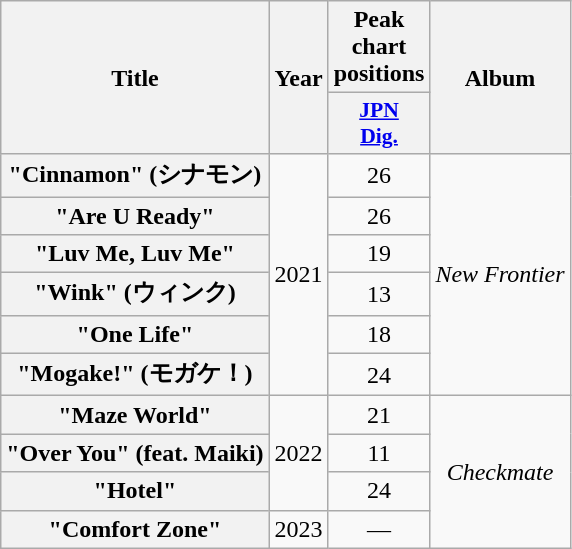<table class="wikitable plainrowheaders" style="text-align:center;">
<tr>
<th rowspan="2">Title</th>
<th rowspan="2">Year</th>
<th>Peak chart positions</th>
<th rowspan="2">Album</th>
</tr>
<tr>
<th scope="col" style="width:2.5em;font-size:90%;"><a href='#'>JPN<br>Dig.</a><br></th>
</tr>
<tr>
<th scope= "row">"Cinnamon" (シナモン)</th>
<td rowspan="6">2021</td>
<td>26</td>
<td rowspan="6"><em>New Frontier</em></td>
</tr>
<tr>
<th scope= "row">"Are U Ready"</th>
<td>26</td>
</tr>
<tr>
<th scope= "row">"Luv Me, Luv Me"</th>
<td>19</td>
</tr>
<tr>
<th scope= "row">"Wink" (ウィンク)</th>
<td>13</td>
</tr>
<tr>
<th scope= "row">"One Life"</th>
<td>18</td>
</tr>
<tr>
<th scope= "row">"Mogake!" (モガケ！)</th>
<td>24</td>
</tr>
<tr>
<th scope= "row">"Maze World"</th>
<td rowspan="3">2022</td>
<td>21</td>
<td rowspan="4"><em>Checkmate</em></td>
</tr>
<tr>
<th scope= "row">"Over You" (feat. Maiki)</th>
<td>11</td>
</tr>
<tr>
<th scope= "row">"Hotel"</th>
<td>24</td>
</tr>
<tr>
<th scope= "row">"Comfort Zone"</th>
<td>2023</td>
<td>—</td>
</tr>
</table>
